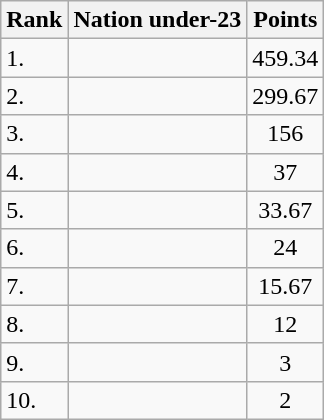<table class="wikitable sortable">
<tr>
<th>Rank</th>
<th>Nation under-23</th>
<th>Points</th>
</tr>
<tr>
<td>1.</td>
<td></td>
<td align=center>459.34</td>
</tr>
<tr>
<td>2.</td>
<td></td>
<td align=center>299.67</td>
</tr>
<tr>
<td>3.</td>
<td></td>
<td align=center>156</td>
</tr>
<tr>
<td>4.</td>
<td></td>
<td align=center>37</td>
</tr>
<tr>
<td>5.</td>
<td></td>
<td align=center>33.67</td>
</tr>
<tr>
<td>6.</td>
<td></td>
<td align=center>24</td>
</tr>
<tr>
<td>7.</td>
<td></td>
<td align=center>15.67</td>
</tr>
<tr>
<td>8.</td>
<td></td>
<td align=center>12</td>
</tr>
<tr>
<td>9.</td>
<td></td>
<td align=center>3</td>
</tr>
<tr>
<td>10.</td>
<td></td>
<td align=center>2</td>
</tr>
</table>
